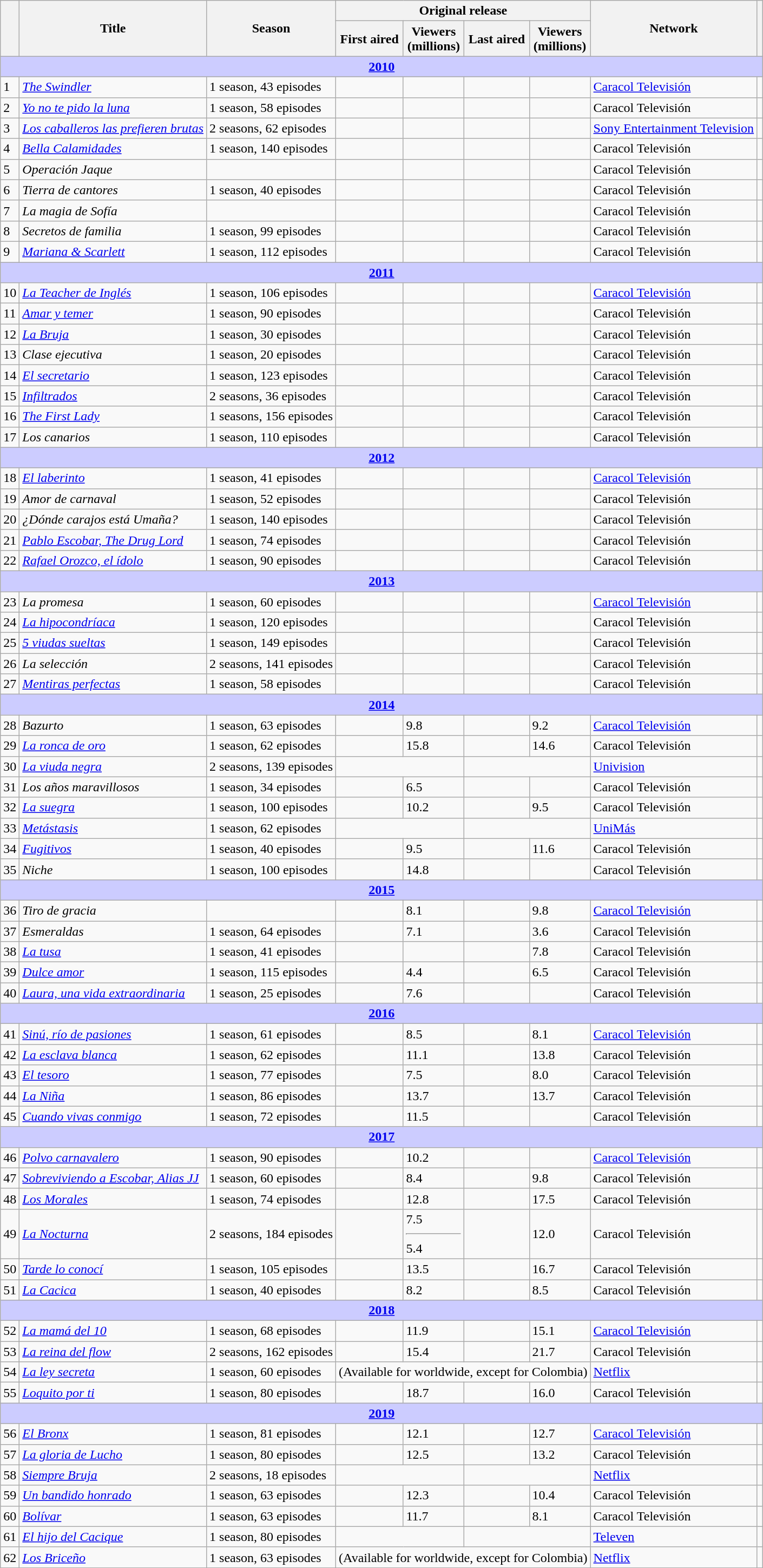<table class="wikitable sortable">
<tr>
<th rowspan="2"></th>
<th rowspan="2">Title</th>
<th rowspan="2">Season</th>
<th colspan="4">Original release</th>
<th rowspan="2">Network</th>
<th rowspan="2"></th>
</tr>
<tr>
<th>First aired</th>
<th>Viewers<br>(millions)</th>
<th>Last aired</th>
<th>Viewers<br>(millions)</th>
</tr>
<tr>
<th colspan="9" style="background:#ccccff;"><a href='#'>2010</a></th>
</tr>
<tr>
<td>1</td>
<td><em><a href='#'>The Swindler</a></em></td>
<td>1 season, 43 episodes</td>
<td></td>
<td></td>
<td></td>
<td></td>
<td><a href='#'>Caracol Televisión</a></td>
<td></td>
</tr>
<tr>
<td>2</td>
<td><em><a href='#'>Yo no te pido la luna</a></em></td>
<td>1 season, 58 episodes</td>
<td></td>
<td></td>
<td></td>
<td></td>
<td>Caracol Televisión</td>
<td></td>
</tr>
<tr>
<td>3</td>
<td><em><a href='#'>Los caballeros las prefieren brutas</a></em></td>
<td>2 seasons, 62 episodes</td>
<td></td>
<td></td>
<td></td>
<td></td>
<td><a href='#'>Sony Entertainment Television</a></td>
<td></td>
</tr>
<tr>
<td>4</td>
<td><em><a href='#'>Bella Calamidades</a></em></td>
<td>1 season, 140 episodes</td>
<td></td>
<td></td>
<td></td>
<td></td>
<td>Caracol Televisión</td>
<td></td>
</tr>
<tr>
<td>5</td>
<td><em>Operación Jaque</em></td>
<td></td>
<td></td>
<td></td>
<td></td>
<td></td>
<td>Caracol Televisión</td>
<td></td>
</tr>
<tr>
<td>6</td>
<td><em>Tierra de cantores</em></td>
<td>1 season, 40 episodes</td>
<td></td>
<td></td>
<td></td>
<td></td>
<td>Caracol Televisión</td>
<td></td>
</tr>
<tr>
<td>7</td>
<td><em>La magia de Sofía</em></td>
<td></td>
<td></td>
<td></td>
<td></td>
<td></td>
<td>Caracol Televisión</td>
<td></td>
</tr>
<tr>
<td>8</td>
<td><em>Secretos de familia</em></td>
<td>1 season, 99 episodes</td>
<td></td>
<td></td>
<td></td>
<td></td>
<td>Caracol Televisión</td>
<td></td>
</tr>
<tr>
<td>9</td>
<td><em><a href='#'>Mariana & Scarlett</a></em></td>
<td>1 season, 112 episodes</td>
<td></td>
<td></td>
<td></td>
<td></td>
<td>Caracol Televisión</td>
<td></td>
</tr>
<tr>
<th colspan="9" style="background:#ccccff;"><a href='#'>2011</a></th>
</tr>
<tr>
<td>10</td>
<td><em><a href='#'>La Teacher de Inglés</a></em></td>
<td>1 season, 106 episodes</td>
<td></td>
<td></td>
<td></td>
<td></td>
<td><a href='#'>Caracol Televisión</a></td>
<td></td>
</tr>
<tr>
<td>11</td>
<td><em><a href='#'>Amar y temer</a></em></td>
<td>1 season, 90 episodes</td>
<td></td>
<td></td>
<td></td>
<td></td>
<td>Caracol Televisión</td>
<td></td>
</tr>
<tr>
<td>12</td>
<td><em><a href='#'>La Bruja</a></em></td>
<td>1 season, 30 episodes</td>
<td></td>
<td></td>
<td></td>
<td></td>
<td>Caracol Televisión</td>
<td></td>
</tr>
<tr>
<td>13</td>
<td><em>Clase ejecutiva</em></td>
<td>1 season, 20 episodes</td>
<td></td>
<td></td>
<td></td>
<td></td>
<td>Caracol Televisión</td>
<td></td>
</tr>
<tr>
<td>14</td>
<td><em><a href='#'>El secretario</a></em></td>
<td>1 season, 123 episodes</td>
<td></td>
<td></td>
<td></td>
<td></td>
<td>Caracol Televisión</td>
<td></td>
</tr>
<tr>
<td>15</td>
<td><em><a href='#'>Infiltrados</a></em></td>
<td>2 seasons, 36 episodes</td>
<td></td>
<td></td>
<td></td>
<td></td>
<td>Caracol Televisión</td>
<td></td>
</tr>
<tr>
<td>16</td>
<td><em><a href='#'>The First Lady</a></em></td>
<td>1 seasons, 156 episodes</td>
<td></td>
<td></td>
<td></td>
<td></td>
<td>Caracol Televisión</td>
<td></td>
</tr>
<tr>
<td>17</td>
<td><em>Los canarios</em></td>
<td>1 season, 110 episodes</td>
<td></td>
<td></td>
<td></td>
<td></td>
<td>Caracol Televisión</td>
<td></td>
</tr>
<tr>
<th colspan="9" style="background:#ccccff;"><a href='#'>2012</a></th>
</tr>
<tr>
<td>18</td>
<td><em><a href='#'>El laberinto</a></em></td>
<td>1 season, 41 episodes</td>
<td></td>
<td></td>
<td></td>
<td></td>
<td><a href='#'>Caracol Televisión</a></td>
<td></td>
</tr>
<tr>
<td>19</td>
<td><em>Amor de carnaval</em></td>
<td>1 season, 52 episodes</td>
<td></td>
<td></td>
<td></td>
<td></td>
<td>Caracol Televisión</td>
<td></td>
</tr>
<tr>
<td>20</td>
<td><em>¿Dónde carajos está Umaña?</em></td>
<td>1 season, 140 episodes</td>
<td></td>
<td></td>
<td></td>
<td></td>
<td>Caracol Televisión</td>
<td></td>
</tr>
<tr>
<td>21</td>
<td><em><a href='#'>Pablo Escobar, The Drug Lord</a></em></td>
<td>1 season, 74 episodes</td>
<td></td>
<td></td>
<td></td>
<td></td>
<td>Caracol Televisión</td>
<td></td>
</tr>
<tr>
<td>22</td>
<td><em><a href='#'>Rafael Orozco, el ídolo</a></em></td>
<td>1 season, 90 episodes</td>
<td></td>
<td></td>
<td></td>
<td></td>
<td>Caracol Televisión</td>
<td></td>
</tr>
<tr>
<th colspan="9" style="background:#ccccff;"><a href='#'>2013</a></th>
</tr>
<tr>
<td>23</td>
<td><em>La promesa</em></td>
<td>1 season, 60 episodes</td>
<td></td>
<td></td>
<td></td>
<td></td>
<td><a href='#'>Caracol Televisión</a></td>
<td></td>
</tr>
<tr>
<td>24</td>
<td><em><a href='#'>La hipocondríaca</a></em></td>
<td>1 season, 120 episodes</td>
<td></td>
<td></td>
<td></td>
<td></td>
<td>Caracol Televisión</td>
<td></td>
</tr>
<tr>
<td>25</td>
<td><em><a href='#'>5 viudas sueltas</a></em></td>
<td>1 season, 149 episodes</td>
<td></td>
<td></td>
<td></td>
<td></td>
<td>Caracol Televisión</td>
<td></td>
</tr>
<tr>
<td>26</td>
<td><em>La selección</em></td>
<td>2 seasons, 141 episodes</td>
<td></td>
<td></td>
<td></td>
<td></td>
<td>Caracol Televisión</td>
<td></td>
</tr>
<tr>
<td>27</td>
<td><em><a href='#'>Mentiras perfectas</a></em></td>
<td>1 season, 58 episodes</td>
<td></td>
<td></td>
<td></td>
<td></td>
<td>Caracol Televisión</td>
<td></td>
</tr>
<tr>
<th colspan="9" style="background:#ccccff;"><a href='#'>2014</a></th>
</tr>
<tr>
<td>28</td>
<td><em>Bazurto</em></td>
<td>1 season, 63 episodes</td>
<td></td>
<td>9.8</td>
<td></td>
<td>9.2</td>
<td><a href='#'>Caracol Televisión</a></td>
<td></td>
</tr>
<tr>
<td>29</td>
<td><em><a href='#'>La ronca de oro</a></em></td>
<td>1 season, 62 episodes</td>
<td></td>
<td>15.8</td>
<td></td>
<td>14.6</td>
<td>Caracol Televisión</td>
<td></td>
</tr>
<tr>
<td>30</td>
<td><em><a href='#'>La viuda negra</a></em></td>
<td>2 seasons, 139 episodes</td>
<td colspan="2"></td>
<td colspan="2"></td>
<td><a href='#'>Univision</a></td>
<td></td>
</tr>
<tr>
<td>31</td>
<td><em>Los años maravillosos</em></td>
<td>1 season, 34 episodes</td>
<td></td>
<td>6.5</td>
<td></td>
<td></td>
<td>Caracol Televisión</td>
<td></td>
</tr>
<tr>
<td>32</td>
<td><em><a href='#'>La suegra</a></em></td>
<td>1 season, 100 episodes</td>
<td></td>
<td>10.2</td>
<td></td>
<td>9.5</td>
<td>Caracol Televisión</td>
<td></td>
</tr>
<tr>
<td>33</td>
<td><em><a href='#'>Metástasis</a></em></td>
<td>1 season, 62 episodes</td>
<td colspan="2"></td>
<td colspan="2"></td>
<td><a href='#'>UniMás</a></td>
<td></td>
</tr>
<tr>
<td>34</td>
<td><em><a href='#'>Fugitivos</a></em></td>
<td>1 season, 40 episodes</td>
<td></td>
<td>9.5</td>
<td></td>
<td>11.6</td>
<td>Caracol Televisión</td>
<td></td>
</tr>
<tr>
<td>35</td>
<td><em>Niche</em></td>
<td>1 season, 100 episodes</td>
<td></td>
<td>14.8</td>
<td></td>
<td></td>
<td>Caracol Televisión</td>
<td></td>
</tr>
<tr>
<th colspan="9" style="background:#ccccff;"><a href='#'>2015</a></th>
</tr>
<tr>
<td>36</td>
<td><em>Tiro de gracia</em></td>
<td></td>
<td></td>
<td>8.1</td>
<td></td>
<td>9.8</td>
<td><a href='#'>Caracol Televisión</a></td>
<td></td>
</tr>
<tr>
<td>37</td>
<td><em>Esmeraldas</em></td>
<td>1 season, 64 episodes</td>
<td></td>
<td>7.1</td>
<td></td>
<td>3.6</td>
<td>Caracol Televisión</td>
<td></td>
</tr>
<tr>
<td>38</td>
<td><em><a href='#'>La tusa</a></em></td>
<td>1 season, 41 episodes</td>
<td></td>
<td></td>
<td></td>
<td>7.8</td>
<td>Caracol Televisión</td>
<td></td>
</tr>
<tr>
<td>39</td>
<td><em><a href='#'>Dulce amor</a></em></td>
<td>1 season, 115 episodes</td>
<td></td>
<td>4.4</td>
<td></td>
<td>6.5</td>
<td>Caracol Televisión</td>
<td></td>
</tr>
<tr>
<td>40</td>
<td><em><a href='#'>Laura, una vida extraordinaria</a></em></td>
<td>1 season, 25 episodes</td>
<td></td>
<td>7.6</td>
<td></td>
<td></td>
<td>Caracol Televisión</td>
<td></td>
</tr>
<tr>
<th colspan="9" style="background:#ccccff;"><a href='#'>2016</a></th>
</tr>
<tr>
<td>41</td>
<td><em><a href='#'>Sinú, río de pasiones</a></em></td>
<td>1 season, 61 episodes</td>
<td></td>
<td>8.5</td>
<td></td>
<td>8.1</td>
<td><a href='#'>Caracol Televisión</a></td>
<td></td>
</tr>
<tr>
<td>42</td>
<td><em><a href='#'>La esclava blanca</a></em></td>
<td>1 season, 62 episodes</td>
<td></td>
<td>11.1</td>
<td></td>
<td>13.8</td>
<td>Caracol Televisión</td>
<td></td>
</tr>
<tr>
<td>43</td>
<td><em><a href='#'>El tesoro</a></em></td>
<td>1 season, 77 episodes</td>
<td></td>
<td>7.5</td>
<td></td>
<td>8.0</td>
<td>Caracol Televisión</td>
<td></td>
</tr>
<tr>
<td>44</td>
<td><em><a href='#'>La Niña</a></em></td>
<td>1 season, 86 episodes</td>
<td></td>
<td>13.7</td>
<td></td>
<td>13.7</td>
<td>Caracol Televisión</td>
<td></td>
</tr>
<tr>
<td>45</td>
<td><em><a href='#'>Cuando vivas conmigo</a></em></td>
<td>1 season, 72 episodes</td>
<td></td>
<td>11.5</td>
<td></td>
<td></td>
<td>Caracol Televisión</td>
<td></td>
</tr>
<tr>
<th colspan="9" style="background:#ccccff;"><a href='#'>2017</a></th>
</tr>
<tr>
<td>46</td>
<td><em><a href='#'>Polvo carnavalero</a></em></td>
<td>1 season, 90 episodes</td>
<td></td>
<td>10.2</td>
<td></td>
<td></td>
<td><a href='#'>Caracol Televisión</a></td>
<td></td>
</tr>
<tr>
<td>47</td>
<td><em><a href='#'>Sobreviviendo a Escobar, Alias JJ</a></em></td>
<td>1 season, 60 episodes</td>
<td></td>
<td>8.4</td>
<td></td>
<td>9.8</td>
<td>Caracol Televisión</td>
<td></td>
</tr>
<tr>
<td>48</td>
<td><em><a href='#'>Los Morales</a></em></td>
<td>1 season, 74 episodes</td>
<td></td>
<td>12.8</td>
<td></td>
<td>17.5</td>
<td>Caracol Televisión</td>
<td></td>
</tr>
<tr>
<td>49</td>
<td><em><a href='#'>La Nocturna</a></em></td>
<td>2 seasons, 184 episodes</td>
<td></td>
<td>7.5 <hr>5.4</td>
<td></td>
<td>12.0</td>
<td>Caracol Televisión</td>
<td></td>
</tr>
<tr>
<td>50</td>
<td><em><a href='#'>Tarde lo conocí</a></em></td>
<td>1 season, 105 episodes</td>
<td></td>
<td>13.5</td>
<td></td>
<td>16.7</td>
<td>Caracol Televisión</td>
<td></td>
</tr>
<tr>
<td>51</td>
<td><em><a href='#'>La Cacica</a></em></td>
<td>1 season, 40 episodes</td>
<td></td>
<td>8.2</td>
<td></td>
<td>8.5</td>
<td>Caracol Televisión</td>
<td></td>
</tr>
<tr>
<th colspan="9" style="background:#ccccff;"><a href='#'>2018</a></th>
</tr>
<tr>
<td>52</td>
<td><em><a href='#'>La mamá del 10</a></em></td>
<td>1 season, 68 episodes</td>
<td></td>
<td>11.9</td>
<td></td>
<td>15.1</td>
<td><a href='#'>Caracol Televisión</a></td>
<td></td>
</tr>
<tr>
<td>53</td>
<td><em><a href='#'>La reina del flow</a></em></td>
<td>2 seasons, 162 episodes</td>
<td></td>
<td>15.4</td>
<td></td>
<td>21.7</td>
<td>Caracol Televisión</td>
<td></td>
</tr>
<tr>
<td>54</td>
<td><em><a href='#'>La ley secreta</a></em></td>
<td>1 season, 60 episodes</td>
<td colspan="4"> (Available for worldwide, except for Colombia)</td>
<td><a href='#'>Netflix</a></td>
<td></td>
</tr>
<tr>
<td>55</td>
<td><em><a href='#'>Loquito por ti</a></em></td>
<td>1 season, 80 episodes</td>
<td></td>
<td>18.7</td>
<td></td>
<td>16.0</td>
<td>Caracol Televisión</td>
<td></td>
</tr>
<tr>
<th colspan="9" style="background:#ccccff;"><a href='#'>2019</a></th>
</tr>
<tr>
<td>56</td>
<td><em><a href='#'>El Bronx</a></em></td>
<td>1 season, 81 episodes</td>
<td></td>
<td>12.1</td>
<td></td>
<td>12.7</td>
<td><a href='#'>Caracol Televisión</a></td>
<td></td>
</tr>
<tr>
<td>57</td>
<td><em><a href='#'>La gloria de Lucho</a></em></td>
<td>1 season, 80 episodes</td>
<td></td>
<td>12.5</td>
<td></td>
<td>13.2</td>
<td>Caracol Televisión</td>
<td></td>
</tr>
<tr>
<td>58</td>
<td><em><a href='#'>Siempre Bruja</a></em></td>
<td>2 seasons, 18 episodes</td>
<td colspan="2"></td>
<td colspan="2"></td>
<td><a href='#'>Netflix</a></td>
<td></td>
</tr>
<tr>
<td>59</td>
<td><em><a href='#'>Un bandido honrado</a></em></td>
<td>1 season, 63 episodes</td>
<td></td>
<td>12.3</td>
<td></td>
<td>10.4</td>
<td>Caracol Televisión</td>
<td></td>
</tr>
<tr>
<td>60</td>
<td><em><a href='#'>Bolívar</a></em></td>
<td>1 season, 63 episodes</td>
<td></td>
<td>11.7</td>
<td></td>
<td>8.1</td>
<td>Caracol Televisión</td>
<td></td>
</tr>
<tr>
<td>61</td>
<td><em><a href='#'>El hijo del Cacique</a></em></td>
<td>1 season, 80 episodes</td>
<td colspan="2"></td>
<td colspan="2"></td>
<td><a href='#'>Televen</a></td>
<td></td>
</tr>
<tr>
<td>62</td>
<td><em><a href='#'>Los Briceño</a></em></td>
<td>1 season, 63 episodes</td>
<td colspan="4"> (Available for worldwide, except for Colombia)</td>
<td><a href='#'>Netflix</a></td>
<td></td>
</tr>
<tr>
</tr>
</table>
